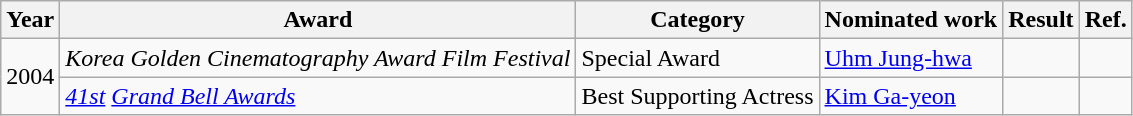<table class="wikitable">
<tr>
<th>Year</th>
<th>Award</th>
<th>Category</th>
<th>Nominated work</th>
<th>Result</th>
<th>Ref.</th>
</tr>
<tr>
<td rowspan="2">2004</td>
<td><em>Korea Golden Cinematography Award Film Festival</em></td>
<td>Special Award</td>
<td><a href='#'>Uhm Jung-hwa</a></td>
<td></td>
<td></td>
</tr>
<tr>
<td><em><a href='#'>41st</a> <a href='#'>Grand Bell Awards</a></em></td>
<td>Best Supporting Actress</td>
<td><a href='#'>Kim Ga-yeon</a></td>
<td></td>
<td></td>
</tr>
</table>
